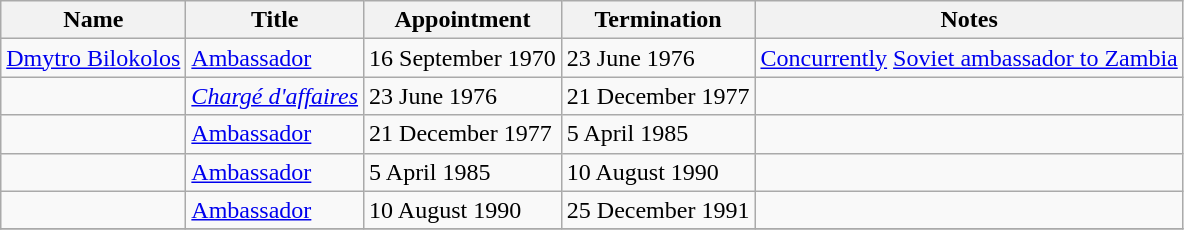<table class="wikitable">
<tr valign="middle">
<th>Name</th>
<th>Title</th>
<th>Appointment</th>
<th>Termination</th>
<th>Notes</th>
</tr>
<tr>
<td><a href='#'>Dmytro Bilokolos</a></td>
<td><a href='#'>Ambassador</a></td>
<td>16 September 1970</td>
<td>23 June 1976</td>
<td><a href='#'>Concurrently</a> <a href='#'>Soviet ambassador to Zambia</a></td>
</tr>
<tr>
<td></td>
<td><em><a href='#'>Chargé d'affaires</a></em></td>
<td>23 June 1976</td>
<td>21 December 1977</td>
<td></td>
</tr>
<tr>
<td></td>
<td><a href='#'>Ambassador</a></td>
<td>21 December 1977</td>
<td>5 April 1985</td>
<td></td>
</tr>
<tr>
<td></td>
<td><a href='#'>Ambassador</a></td>
<td>5 April 1985</td>
<td>10 August 1990</td>
<td></td>
</tr>
<tr>
<td></td>
<td><a href='#'>Ambassador</a></td>
<td>10 August 1990</td>
<td>25 December 1991</td>
<td></td>
</tr>
<tr>
</tr>
</table>
